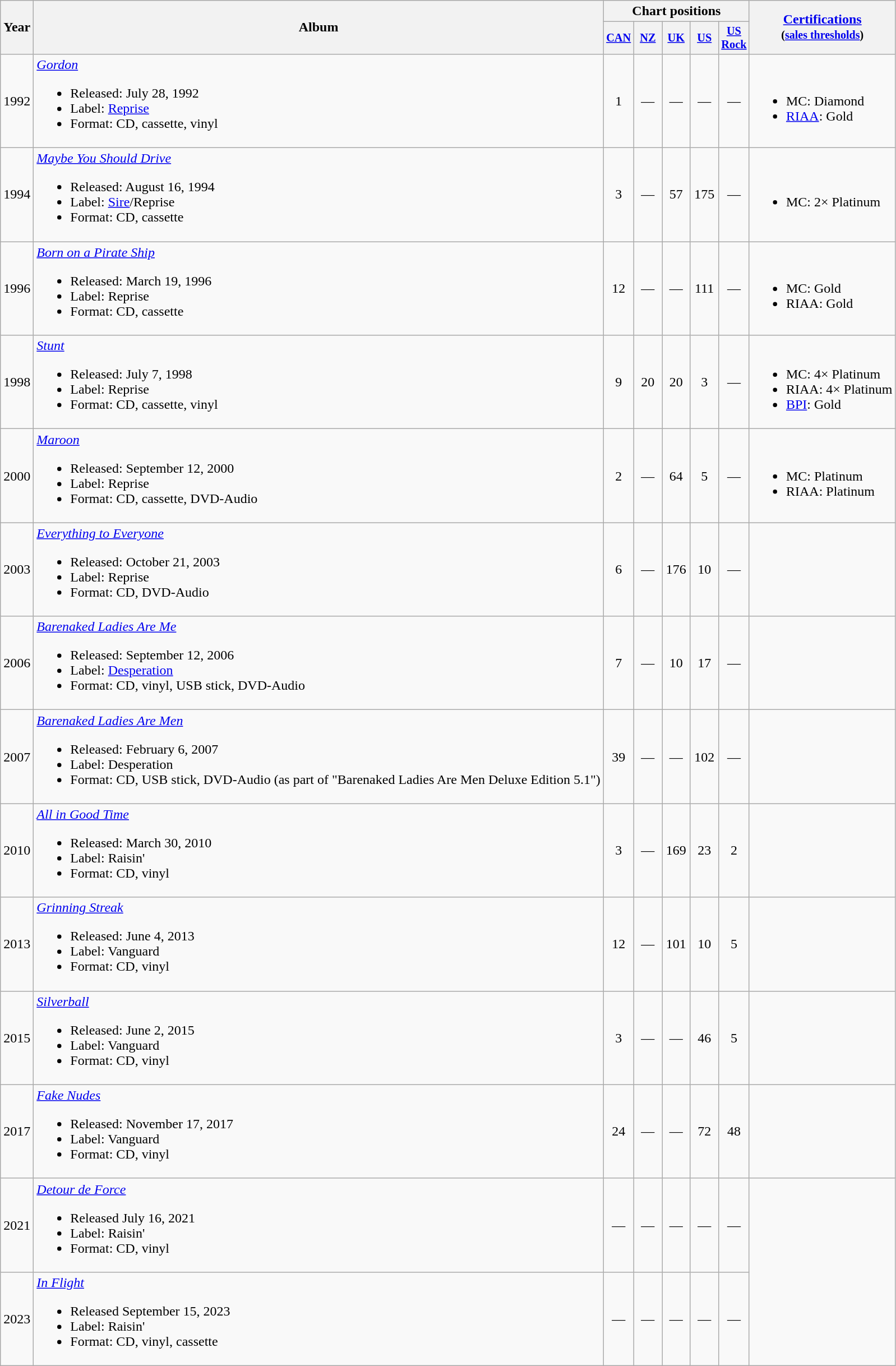<table class="wikitable">
<tr>
<th rowspan="2">Year</th>
<th rowspan="2">Album</th>
<th colspan="5">Chart positions</th>
<th rowspan="2"><a href='#'>Certifications</a><br><small>(<a href='#'>sales thresholds</a>)</small></th>
</tr>
<tr>
<th style="width:2em;font-size:85%"><a href='#'>CAN</a><br></th>
<th style="width:2em;font-size:85%"><a href='#'>NZ</a><br></th>
<th style="width:2em;font-size:85%"><a href='#'>UK</a><br></th>
<th style="width:2em;font-size:85%"><a href='#'>US</a><br></th>
<th style="width:2em;font-size:85%"><a href='#'>US<br>Rock</a><br></th>
</tr>
<tr>
<td>1992</td>
<td><em><a href='#'>Gordon</a></em><br><ul><li>Released: July 28, 1992</li><li>Label: <a href='#'>Reprise</a></li><li>Format: CD, cassette, vinyl</li></ul></td>
<td align="center">1</td>
<td align="center">—</td>
<td align="center">—</td>
<td align="center">—</td>
<td align="center">—</td>
<td><br><ul><li>MC: Diamond</li><li><a href='#'>RIAA</a>: Gold</li></ul></td>
</tr>
<tr>
<td>1994</td>
<td><em><a href='#'>Maybe You Should Drive</a></em><br><ul><li>Released: August 16, 1994</li><li>Label: <a href='#'>Sire</a>/Reprise</li><li>Format: CD, cassette</li></ul></td>
<td align="center">3</td>
<td align="center">—</td>
<td align="center">57</td>
<td align="center">175</td>
<td align="center">—</td>
<td><br><ul><li>MC: 2× Platinum</li></ul></td>
</tr>
<tr>
<td>1996</td>
<td><em><a href='#'>Born on a Pirate Ship</a></em><br><ul><li>Released: March 19, 1996</li><li>Label: Reprise</li><li>Format: CD, cassette</li></ul></td>
<td align="center">12</td>
<td align="center">—</td>
<td align="center">—</td>
<td align="center">111</td>
<td align="center">—</td>
<td><br><ul><li>MC: Gold</li><li>RIAA: Gold</li></ul></td>
</tr>
<tr>
<td>1998</td>
<td><em><a href='#'>Stunt</a></em><br><ul><li>Released: July 7, 1998</li><li>Label: Reprise</li><li>Format: CD, cassette, vinyl</li></ul></td>
<td align="center">9</td>
<td align="center">20</td>
<td align="center">20</td>
<td align="center">3</td>
<td align="center">—</td>
<td><br><ul><li>MC: 4× Platinum</li><li>RIAA: 4× Platinum</li><li><a href='#'>BPI</a>: Gold</li></ul></td>
</tr>
<tr>
<td>2000</td>
<td><em><a href='#'>Maroon</a></em><br><ul><li>Released: September 12, 2000</li><li>Label: Reprise</li><li>Format: CD, cassette, DVD-Audio</li></ul></td>
<td align="center">2</td>
<td align="center">—</td>
<td align="center">64</td>
<td align="center">5</td>
<td align="center">—</td>
<td><br><ul><li>MC: Platinum</li><li>RIAA: Platinum</li></ul></td>
</tr>
<tr>
<td>2003</td>
<td><em><a href='#'>Everything to Everyone</a></em><br><ul><li>Released: October 21, 2003</li><li>Label: Reprise</li><li>Format: CD, DVD-Audio</li></ul></td>
<td align="center">6</td>
<td align="center">—</td>
<td align="center">176</td>
<td align="center">10</td>
<td align="center">—</td>
<td></td>
</tr>
<tr>
<td>2006</td>
<td><em><a href='#'>Barenaked Ladies Are Me</a></em><br><ul><li>Released: September 12, 2006</li><li>Label: <a href='#'>Desperation</a></li><li>Format: CD, vinyl, USB stick, DVD-Audio</li></ul></td>
<td align="center">7</td>
<td align="center">—</td>
<td align="center">10</td>
<td align="center">17</td>
<td align="center">—</td>
<td></td>
</tr>
<tr>
<td>2007</td>
<td><em><a href='#'>Barenaked Ladies Are Men</a></em><br><ul><li>Released: February 6, 2007</li><li>Label: Desperation</li><li>Format: CD, USB stick, DVD-Audio (as part of "Barenaked Ladies Are Men Deluxe Edition 5.1")</li></ul></td>
<td align="center">39</td>
<td align="center">—</td>
<td align="center">—</td>
<td align="center">102</td>
<td align="center">—</td>
<td></td>
</tr>
<tr>
<td>2010</td>
<td><em><a href='#'>All in Good Time</a></em><br><ul><li>Released: March 30, 2010</li><li>Label: Raisin'</li><li>Format: CD, vinyl</li></ul></td>
<td align="center">3</td>
<td align="center">—</td>
<td align="center">169</td>
<td align="center">23</td>
<td align="center">2</td>
<td></td>
</tr>
<tr>
<td>2013</td>
<td><em><a href='#'>Grinning Streak</a></em><br><ul><li>Released: June 4, 2013</li><li>Label: Vanguard</li><li>Format: CD, vinyl</li></ul></td>
<td align="center">12</td>
<td align="center">—</td>
<td align="center">101</td>
<td align="center">10</td>
<td align="center">5</td>
<td></td>
</tr>
<tr>
<td>2015</td>
<td><em><a href='#'>Silverball</a></em><br><ul><li>Released: June 2, 2015</li><li>Label: Vanguard</li><li>Format: CD, vinyl</li></ul></td>
<td align="center">3</td>
<td align="center">—</td>
<td align="center">—</td>
<td align="center">46</td>
<td align="center">5</td>
<td></td>
</tr>
<tr>
<td>2017</td>
<td><em><a href='#'>Fake Nudes</a></em><br><ul><li>Released: November 17, 2017</li><li>Label: Vanguard</li><li>Format: CD, vinyl</li></ul></td>
<td align="center">24</td>
<td align="center">—</td>
<td align="center">—</td>
<td align="center">72</td>
<td align="center">48</td>
<td></td>
</tr>
<tr>
<td>2021</td>
<td><em><a href='#'>Detour de Force</a></em><br><ul><li>Released July 16, 2021</li><li>Label: Raisin'</li><li>Format: CD, vinyl</li></ul></td>
<td align="center">—</td>
<td align="center">—</td>
<td align="center">—</td>
<td align="center">—</td>
<td align="center">—</td>
</tr>
<tr>
<td>2023</td>
<td><em><a href='#'>In Flight</a></em><br><ul><li>Released September 15, 2023</li><li>Label: Raisin'</li><li>Format: CD, vinyl, cassette</li></ul></td>
<td align="center">—</td>
<td align="center">—</td>
<td align="center">—</td>
<td align="center">—</td>
<td align="center">—</td>
</tr>
</table>
